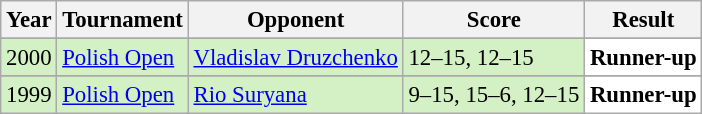<table class="sortable wikitable" style="font-size: 95%;">
<tr>
<th>Year</th>
<th>Tournament</th>
<th>Opponent</th>
<th>Score</th>
<th>Result</th>
</tr>
<tr>
</tr>
<tr style="background:#D4F1C5">
<td align="center">2000</td>
<td align="left"><a href='#'>Polish Open</a></td>
<td align="left"> <a href='#'>Vladislav Druzchenko</a></td>
<td align="left">12–15, 12–15</td>
<td style="text-align:left; background:white"> <strong>Runner-up</strong></td>
</tr>
<tr>
</tr>
<tr style="background:#D4F1C5">
<td align="center">1999</td>
<td align="left"><a href='#'>Polish Open</a></td>
<td align="left"> <a href='#'>Rio Suryana</a></td>
<td align="left">9–15, 15–6, 12–15</td>
<td style="text-align:left; background:white"> <strong>Runner-up</strong></td>
</tr>
</table>
